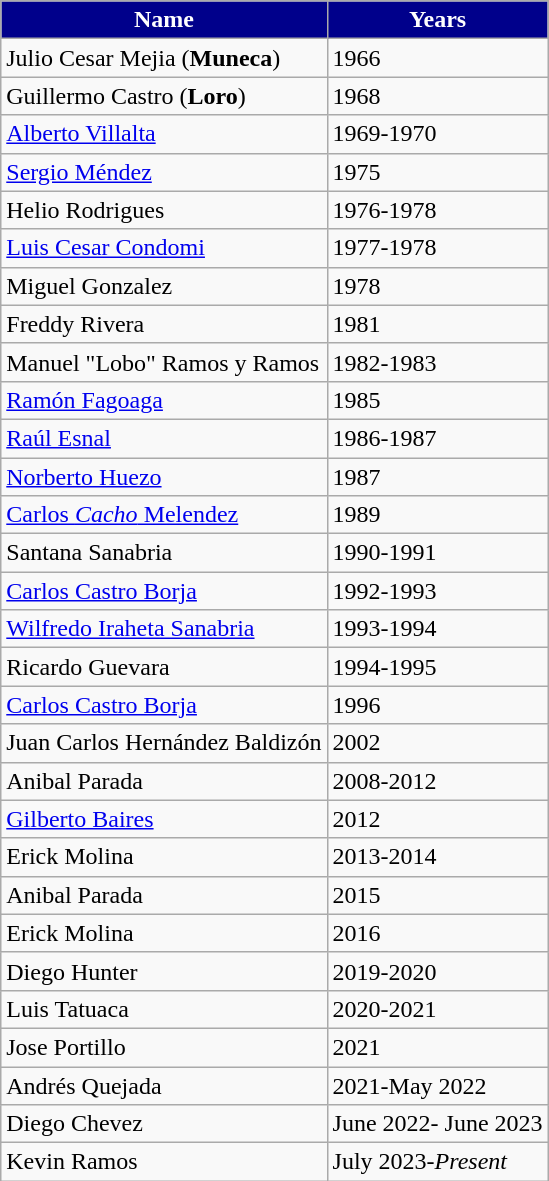<table class="wikitable">
<tr>
<th style="color:#fff; background:#00008B;">Name</th>
<th style="color:#fff; background:#00008B;">Years</th>
</tr>
<tr>
<td> Julio Cesar Mejia (<strong>Muneca</strong>)</td>
<td>1966</td>
</tr>
<tr>
<td> Guillermo Castro (<strong>Loro</strong>)</td>
<td>1968</td>
</tr>
<tr>
<td> <a href='#'>Alberto Villalta</a></td>
<td>1969-1970</td>
</tr>
<tr>
<td> <a href='#'>Sergio Méndez</a></td>
<td>1975</td>
</tr>
<tr>
<td> Helio Rodrigues</td>
<td>1976-1978</td>
</tr>
<tr>
<td> <a href='#'>Luis Cesar Condomi</a></td>
<td>1977-1978</td>
</tr>
<tr>
<td> Miguel Gonzalez</td>
<td>1978</td>
</tr>
<tr>
<td> Freddy Rivera</td>
<td>1981</td>
</tr>
<tr>
<td> Manuel "Lobo" Ramos y Ramos</td>
<td>1982-1983</td>
</tr>
<tr>
<td> <a href='#'>Ramón Fagoaga</a></td>
<td>1985</td>
</tr>
<tr>
<td> <a href='#'>Raúl Esnal</a></td>
<td>1986-1987</td>
</tr>
<tr>
<td> <a href='#'>Norberto Huezo</a></td>
<td>1987</td>
</tr>
<tr>
<td> <a href='#'>Carlos <em>Cacho</em> Melendez</a></td>
<td>1989</td>
</tr>
<tr>
<td> Santana Sanabria</td>
<td>1990-1991</td>
</tr>
<tr>
<td> <a href='#'>Carlos Castro Borja</a></td>
<td>1992-1993</td>
</tr>
<tr>
<td> <a href='#'>Wilfredo Iraheta Sanabria</a></td>
<td>1993-1994</td>
</tr>
<tr>
<td> Ricardo Guevara</td>
<td>1994-1995</td>
</tr>
<tr>
<td> <a href='#'>Carlos Castro Borja</a></td>
<td>1996</td>
</tr>
<tr>
<td> Juan Carlos Hernández Baldizón</td>
<td>2002</td>
</tr>
<tr>
<td> Anibal Parada</td>
<td>2008-2012</td>
</tr>
<tr>
<td> <a href='#'>Gilberto Baires</a></td>
<td>2012</td>
</tr>
<tr>
<td> Erick Molina</td>
<td>2013-2014</td>
</tr>
<tr>
<td> Anibal Parada</td>
<td>2015</td>
</tr>
<tr>
<td> Erick Molina</td>
<td>2016</td>
</tr>
<tr>
<td> Diego Hunter</td>
<td>2019-2020</td>
</tr>
<tr>
<td> Luis Tatuaca</td>
<td>2020-2021</td>
</tr>
<tr>
<td> Jose Portillo</td>
<td>2021</td>
</tr>
<tr>
<td> Andrés Quejada</td>
<td>2021-May 2022</td>
</tr>
<tr>
<td> Diego Chevez</td>
<td>June 2022- June 2023</td>
</tr>
<tr>
<td> Kevin Ramos</td>
<td>July 2023-<em>Present</em></td>
</tr>
</table>
